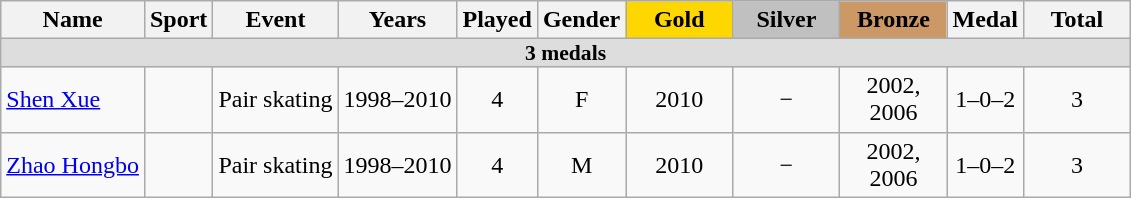<table class="wikitable" style="text-align: center;">
<tr>
<th>Name</th>
<th>Sport</th>
<th>Event</th>
<th>Years</th>
<th>Played</th>
<th>Gender</th>
<th style="background:gold; width:4.0em; font-weight:bold;">Gold</th>
<th style="background:silver; width:4.0em; font-weight:bold;">Silver</th>
<th style="background:#c96; width:4.0em; font-weight:bold;">Bronze</th>
<th>Medal</th>
<th style="width:4.0em;">Total</th>
</tr>
<tr style="background:#ddd;">
<td colspan="11" style="text-align:center; font-size:90%; line-height:12px;"><strong>3 medals</strong></td>
</tr>
<tr>
<td align=left><a href='#'>Shen Xue</a></td>
<td></td>
<td>Pair skating</td>
<td>1998–2010</td>
<td>4</td>
<td>F</td>
<td>2010</td>
<td>−</td>
<td>2002, 2006</td>
<td>1–0–2</td>
<td>3</td>
</tr>
<tr>
<td align=left><a href='#'>Zhao Hongbo</a></td>
<td></td>
<td>Pair skating</td>
<td>1998–2010</td>
<td>4</td>
<td>M</td>
<td>2010</td>
<td>−</td>
<td>2002, 2006</td>
<td>1–0–2</td>
<td>3</td>
</tr>
</table>
